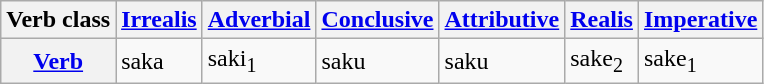<table class="wikitable">
<tr>
<th>Verb class</th>
<th><a href='#'>Irrealis</a></th>
<th><a href='#'>Adverbial</a></th>
<th><a href='#'>Conclusive</a></th>
<th><a href='#'>Attributive</a></th>
<th><a href='#'>Realis</a></th>
<th><a href='#'>Imperative</a></th>
</tr>
<tr>
<th><a href='#'>Verb</a></th>
<td>saka</td>
<td>saki<sub>1</sub></td>
<td>saku</td>
<td>saku</td>
<td>sake<sub>2</sub></td>
<td>sake<sub>1</sub></td>
</tr>
</table>
